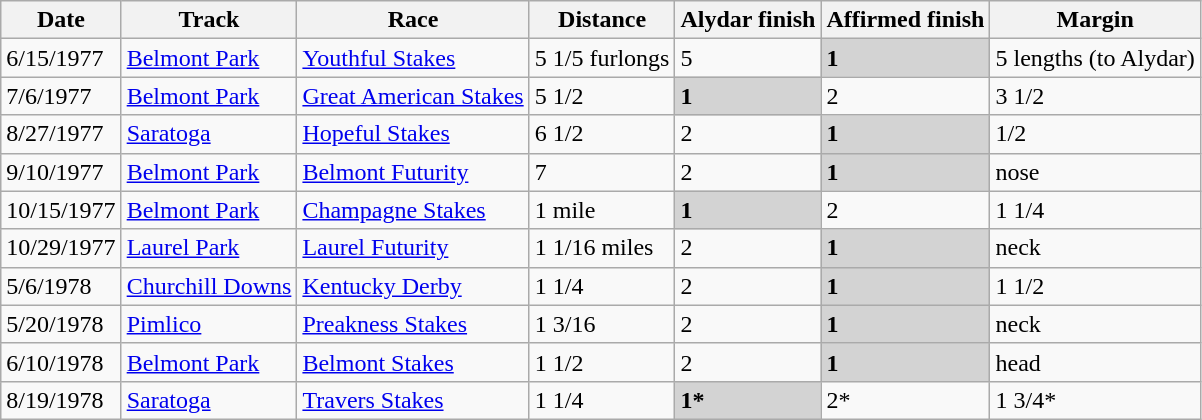<table class="wikitable sortable">
<tr>
<th>Date</th>
<th>Track</th>
<th>Race</th>
<th>Distance</th>
<th>Alydar finish</th>
<th>Affirmed finish</th>
<th>Margin</th>
</tr>
<tr>
<td>6/15/1977</td>
<td><a href='#'>Belmont Park</a></td>
<td><a href='#'>Youthful Stakes</a></td>
<td>5 1/5 furlongs</td>
<td>5</td>
<td bgcolor=lightgrey><strong>1</strong></td>
<td>5 lengths (to Alydar)</td>
</tr>
<tr>
<td>7/6/1977</td>
<td><a href='#'>Belmont Park</a></td>
<td><a href='#'>Great American Stakes</a></td>
<td>5 1/2</td>
<td bgcolor=lightgrey><strong>1</strong></td>
<td>2</td>
<td>3 1/2</td>
</tr>
<tr>
<td>8/27/1977</td>
<td><a href='#'>Saratoga</a></td>
<td><a href='#'>Hopeful Stakes</a></td>
<td>6 1/2</td>
<td>2</td>
<td bgcolor=lightgrey><strong>1</strong></td>
<td>1/2</td>
</tr>
<tr>
<td>9/10/1977</td>
<td><a href='#'>Belmont Park</a></td>
<td><a href='#'>Belmont Futurity</a></td>
<td>7</td>
<td>2</td>
<td bgcolor=lightgrey><strong>1</strong></td>
<td>nose</td>
</tr>
<tr>
<td>10/15/1977</td>
<td><a href='#'>Belmont Park</a></td>
<td><a href='#'>Champagne Stakes</a></td>
<td>1 mile</td>
<td bgcolor=lightgrey><strong>1</strong></td>
<td>2</td>
<td>1 1/4</td>
</tr>
<tr>
<td>10/29/1977</td>
<td><a href='#'>Laurel Park</a></td>
<td><a href='#'>Laurel Futurity</a></td>
<td>1 1/16 miles</td>
<td>2</td>
<td bgcolor=lightgrey><strong>1</strong></td>
<td>neck</td>
</tr>
<tr>
<td>5/6/1978</td>
<td><a href='#'>Churchill Downs</a></td>
<td><a href='#'>Kentucky Derby</a></td>
<td>1 1/4</td>
<td>2</td>
<td bgcolor=lightgrey><strong>1</strong></td>
<td>1 1/2</td>
</tr>
<tr>
<td>5/20/1978</td>
<td><a href='#'>Pimlico</a></td>
<td><a href='#'>Preakness Stakes</a></td>
<td>1 3/16</td>
<td>2</td>
<td bgcolor=lightgrey><strong>1</strong></td>
<td>neck</td>
</tr>
<tr>
<td>6/10/1978</td>
<td><a href='#'>Belmont Park</a></td>
<td><a href='#'>Belmont Stakes</a></td>
<td>1 1/2</td>
<td>2</td>
<td bgcolor=lightgrey><strong>1</strong></td>
<td>head</td>
</tr>
<tr>
<td>8/19/1978</td>
<td><a href='#'>Saratoga</a></td>
<td><a href='#'>Travers Stakes</a></td>
<td>1 1/4</td>
<td bgcolor=lightgrey><strong>1*</strong></td>
<td>2*</td>
<td>1 3/4*</td>
</tr>
</table>
